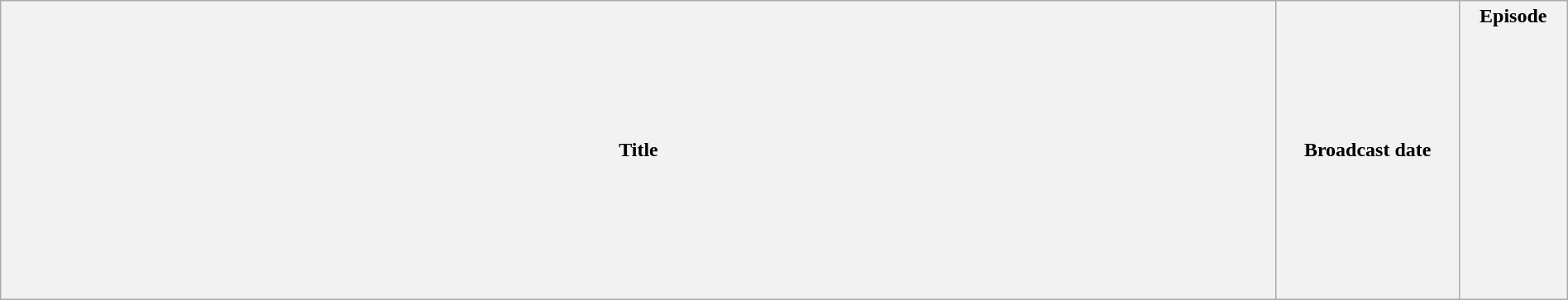<table class="wikitable plainrowheaders" style="width:100%; margin:auto;">
<tr>
<th>Title</th>
<th width="140">Broadcast date</th>
<th width="80">Episode<br><br><br><br><br><br><br><br><br><br><br><br><br></th>
</tr>
</table>
